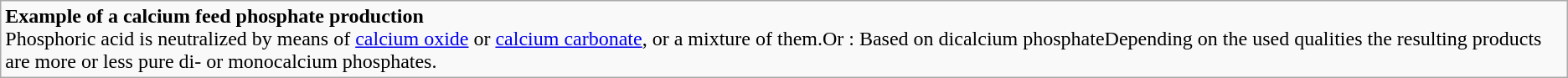<table class="wikitable">
<tr>
<td><strong>Example of a calcium feed phosphate production</strong><br>Phosphoric acid is neutralized by means of <a href='#'>calcium oxide</a> or <a href='#'>calcium carbonate</a>, or a mixture of them.Or : Based on dicalcium phosphateDepending on the used qualities the resulting products are more or less pure di- or monocalcium phosphates.</td>
</tr>
</table>
